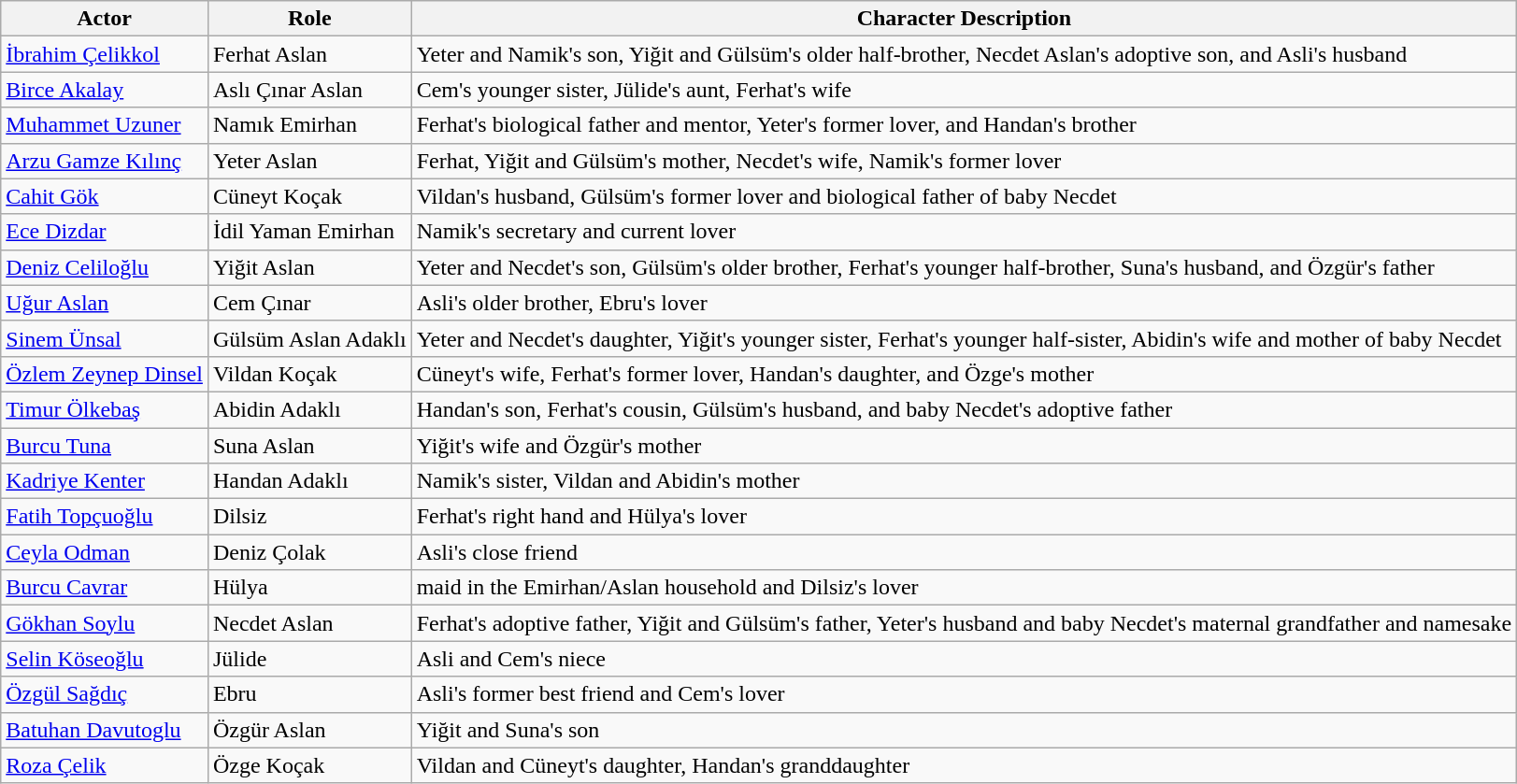<table class="wikitable">
<tr>
<th>Actor</th>
<th>Role</th>
<th>Character Description</th>
</tr>
<tr>
<td><a href='#'>İbrahim Çelikkol</a></td>
<td>Ferhat Aslan</td>
<td>Yeter and Namik's son, Yiğit and Gülsüm's older half-brother, Necdet Aslan's adoptive son, and Asli's husband</td>
</tr>
<tr>
<td><a href='#'>Birce Akalay</a></td>
<td>Aslı Çınar Aslan</td>
<td>Cem's younger sister, Jülide's aunt, Ferhat's wife</td>
</tr>
<tr>
<td><a href='#'>Muhammet Uzuner</a></td>
<td>Namık Emirhan</td>
<td>Ferhat's biological father and mentor, Yeter's former lover, and Handan's brother</td>
</tr>
<tr>
<td><a href='#'>Arzu Gamze Kılınç</a></td>
<td>Yeter Aslan</td>
<td>Ferhat, Yiğit and Gülsüm's mother, Necdet's wife, Namik's former lover</td>
</tr>
<tr>
<td><a href='#'>Cahit Gök</a></td>
<td>Cüneyt Koçak</td>
<td>Vildan's husband, Gülsüm's former lover and biological father of baby Necdet</td>
</tr>
<tr>
<td><a href='#'>Ece Dizdar</a></td>
<td>İdil Yaman Emirhan</td>
<td>Namik's secretary and current lover</td>
</tr>
<tr>
<td><a href='#'>Deniz Celiloğlu</a></td>
<td>Yiğit Aslan</td>
<td>Yeter and Necdet's son, Gülsüm's older brother, Ferhat's younger half-brother, Suna's husband, and Özgür's father</td>
</tr>
<tr>
<td><a href='#'>Uğur Aslan</a></td>
<td>Cem Çınar</td>
<td>Asli's older brother, Ebru's lover</td>
</tr>
<tr>
<td><a href='#'>Sinem Ünsal</a></td>
<td>Gülsüm Aslan Adaklı</td>
<td>Yeter and Necdet's daughter, Yiğit's younger sister, Ferhat's younger half-sister, Abidin's wife and mother of baby Necdet</td>
</tr>
<tr>
<td><a href='#'>Özlem Zeynep Dinsel</a></td>
<td>Vildan Koçak</td>
<td>Cüneyt's wife, Ferhat's former lover, Handan's daughter, and Özge's mother</td>
</tr>
<tr>
<td><a href='#'>Timur Ölkebaş</a></td>
<td>Abidin Adaklı</td>
<td>Handan's son, Ferhat's cousin, Gülsüm's husband, and baby Necdet's adoptive father</td>
</tr>
<tr>
<td><a href='#'>Burcu Tuna</a></td>
<td>Suna Aslan</td>
<td>Yiğit's wife and Özgür's mother</td>
</tr>
<tr>
<td><a href='#'>Kadriye Kenter</a></td>
<td>Handan Adaklı</td>
<td>Namik's sister, Vildan and Abidin's mother</td>
</tr>
<tr>
<td><a href='#'>Fatih Topçuoğlu</a></td>
<td>Dilsiz</td>
<td>Ferhat's right hand and Hülya's lover</td>
</tr>
<tr>
<td><a href='#'>Ceyla Odman</a></td>
<td>Deniz Çolak</td>
<td>Asli's close friend</td>
</tr>
<tr>
<td><a href='#'>Burcu Cavrar</a></td>
<td>Hülya</td>
<td>maid in the Emirhan/Aslan household and Dilsiz's lover</td>
</tr>
<tr>
<td><a href='#'>Gökhan Soylu</a></td>
<td>Necdet Aslan</td>
<td>Ferhat's adoptive father, Yiğit and Gülsüm's father, Yeter's husband and baby Necdet's maternal grandfather and namesake</td>
</tr>
<tr>
<td><a href='#'>Selin Köseoğlu</a></td>
<td>Jülide</td>
<td>Asli and Cem's niece</td>
</tr>
<tr>
<td><a href='#'>Özgül Sağdıç</a></td>
<td>Ebru</td>
<td>Asli's former best friend and Cem's lover</td>
</tr>
<tr>
<td><a href='#'>Batuhan Davutoglu</a></td>
<td>Özgür Aslan</td>
<td>Yiğit and Suna's son</td>
</tr>
<tr>
<td><a href='#'>Roza Çelik</a></td>
<td>Özge Koçak</td>
<td>Vildan and Cüneyt's daughter, Handan's granddaughter</td>
</tr>
</table>
